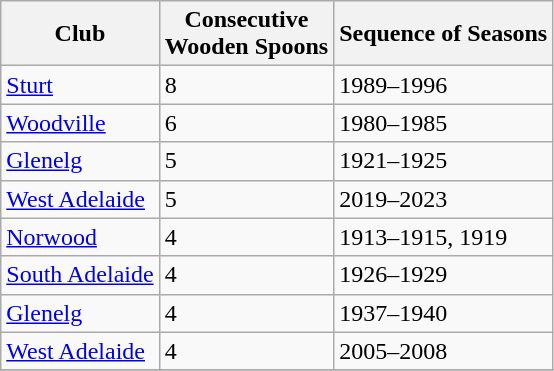<table class="wikitable">
<tr>
<th>Club</th>
<th>Consecutive <br> Wooden Spoons</th>
<th>Sequence of Seasons</th>
</tr>
<tr>
<td><a href='#'>Sturt</a></td>
<td>8</td>
<td>1989–1996</td>
</tr>
<tr>
<td><a href='#'>Woodville</a></td>
<td>6</td>
<td>1980–1985</td>
</tr>
<tr>
<td><a href='#'>Glenelg</a></td>
<td>5</td>
<td>1921–1925</td>
</tr>
<tr>
<td><a href='#'>West Adelaide</a></td>
<td>5</td>
<td>2019–2023</td>
</tr>
<tr>
<td><a href='#'>Norwood</a></td>
<td>4</td>
<td>1913–1915, 1919</td>
</tr>
<tr>
<td><a href='#'>South Adelaide</a></td>
<td>4</td>
<td>1926–1929</td>
</tr>
<tr>
<td><a href='#'>Glenelg</a></td>
<td>4</td>
<td>1937–1940</td>
</tr>
<tr>
<td><a href='#'>West Adelaide</a></td>
<td>4</td>
<td>2005–2008</td>
</tr>
<tr>
</tr>
</table>
